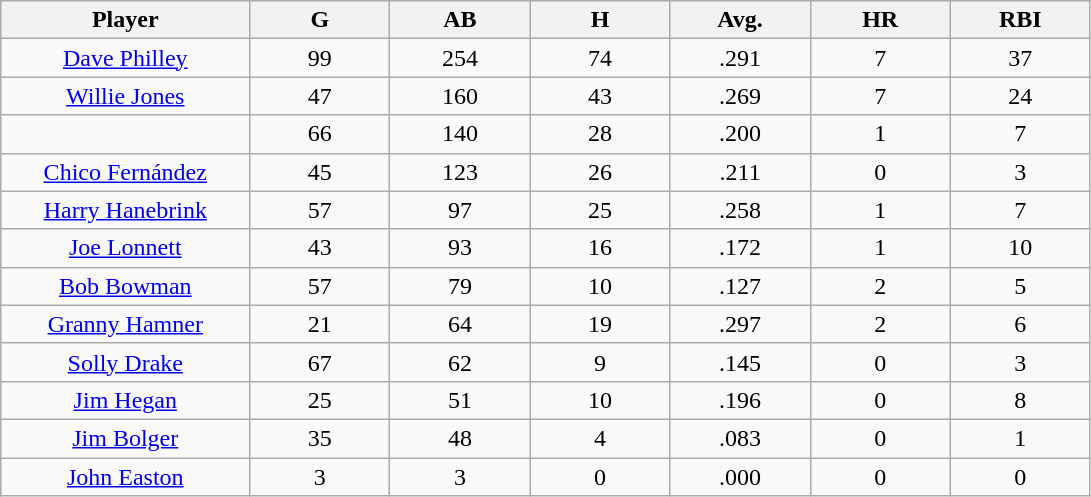<table class="wikitable sortable">
<tr>
<th bgcolor="#DDDDFF" width="16%">Player</th>
<th bgcolor="#DDDDFF" width="9%">G</th>
<th bgcolor="#DDDDFF" width="9%">AB</th>
<th bgcolor="#DDDDFF" width="9%">H</th>
<th bgcolor="#DDDDFF" width="9%">Avg.</th>
<th bgcolor="#DDDDFF" width="9%">HR</th>
<th bgcolor="#DDDDFF" width="9%">RBI</th>
</tr>
<tr align="center">
<td><a href='#'>Dave Philley</a></td>
<td>99</td>
<td>254</td>
<td>74</td>
<td>.291</td>
<td>7</td>
<td>37</td>
</tr>
<tr align=center>
<td><a href='#'>Willie Jones</a></td>
<td>47</td>
<td>160</td>
<td>43</td>
<td>.269</td>
<td>7</td>
<td>24</td>
</tr>
<tr align=center>
<td></td>
<td>66</td>
<td>140</td>
<td>28</td>
<td>.200</td>
<td>1</td>
<td>7</td>
</tr>
<tr align="center">
<td><a href='#'>Chico Fernández</a></td>
<td>45</td>
<td>123</td>
<td>26</td>
<td>.211</td>
<td>0</td>
<td>3</td>
</tr>
<tr align=center>
<td><a href='#'>Harry Hanebrink</a></td>
<td>57</td>
<td>97</td>
<td>25</td>
<td>.258</td>
<td>1</td>
<td>7</td>
</tr>
<tr align=center>
<td><a href='#'>Joe Lonnett</a></td>
<td>43</td>
<td>93</td>
<td>16</td>
<td>.172</td>
<td>1</td>
<td>10</td>
</tr>
<tr align=center>
<td><a href='#'>Bob Bowman</a></td>
<td>57</td>
<td>79</td>
<td>10</td>
<td>.127</td>
<td>2</td>
<td>5</td>
</tr>
<tr align=center>
<td><a href='#'>Granny Hamner</a></td>
<td>21</td>
<td>64</td>
<td>19</td>
<td>.297</td>
<td>2</td>
<td>6</td>
</tr>
<tr align=center>
<td><a href='#'>Solly Drake</a></td>
<td>67</td>
<td>62</td>
<td>9</td>
<td>.145</td>
<td>0</td>
<td>3</td>
</tr>
<tr align=center>
<td><a href='#'>Jim Hegan</a></td>
<td>25</td>
<td>51</td>
<td>10</td>
<td>.196</td>
<td>0</td>
<td>8</td>
</tr>
<tr align=center>
<td><a href='#'>Jim Bolger</a></td>
<td>35</td>
<td>48</td>
<td>4</td>
<td>.083</td>
<td>0</td>
<td>1</td>
</tr>
<tr align=center>
<td><a href='#'>John Easton</a></td>
<td>3</td>
<td>3</td>
<td>0</td>
<td>.000</td>
<td>0</td>
<td>0</td>
</tr>
</table>
